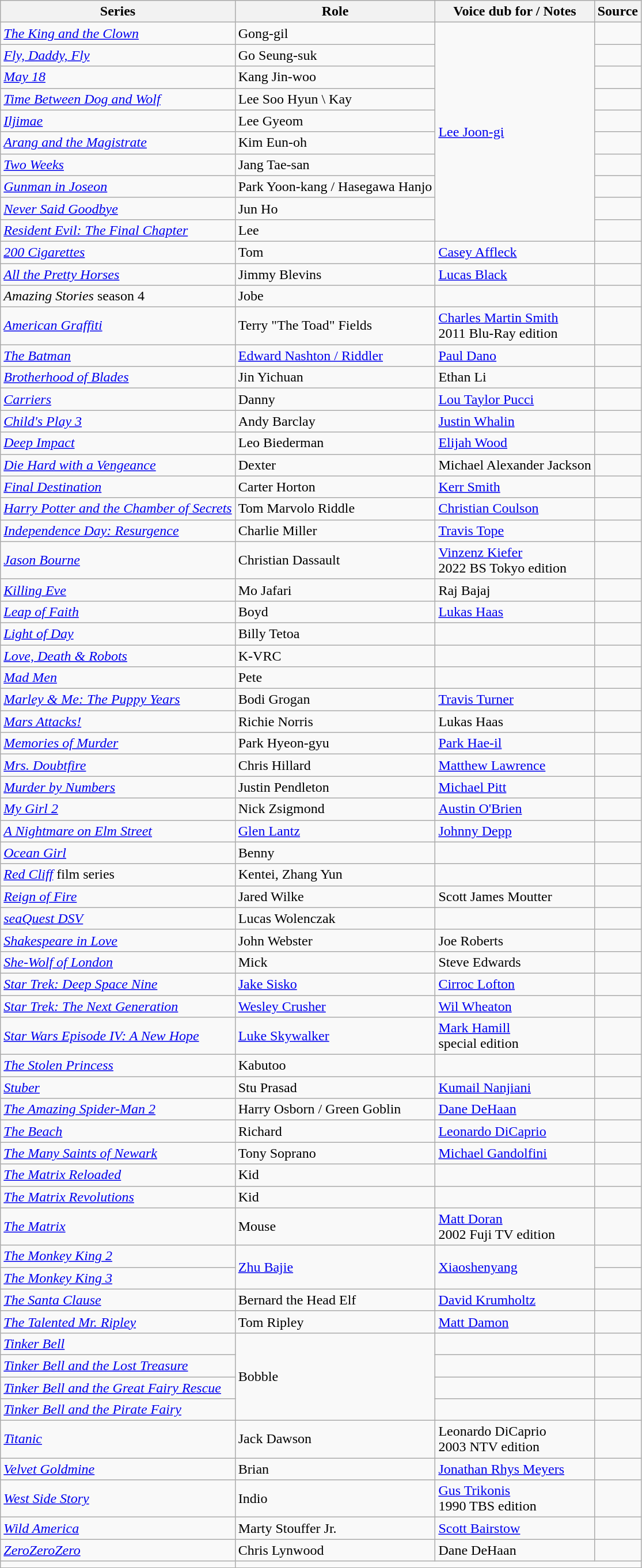<table class="wikitable sortable plainrowheaders">
<tr>
<th>Series</th>
<th>Role</th>
<th>Voice dub for / Notes</th>
<th class="unsortable">Source</th>
</tr>
<tr>
<td><em><a href='#'>The King and the Clown</a></em></td>
<td>Gong-gil</td>
<td rowspan="10"><a href='#'>Lee Joon-gi</a></td>
<td></td>
</tr>
<tr>
<td><em><a href='#'>Fly, Daddy, Fly</a></em></td>
<td>Go Seung-suk</td>
<td></td>
</tr>
<tr>
<td><em><a href='#'>May 18</a></em></td>
<td>Kang Jin-woo</td>
<td></td>
</tr>
<tr>
<td><em><a href='#'>Time Between Dog and Wolf</a></em></td>
<td>Lee Soo Hyun \ Kay</td>
<td></td>
</tr>
<tr>
<td><em><a href='#'>Iljimae</a></em></td>
<td>Lee Gyeom</td>
<td></td>
</tr>
<tr>
<td><em><a href='#'>Arang and the Magistrate</a></em></td>
<td>Kim Eun-oh</td>
<td></td>
</tr>
<tr>
<td><em><a href='#'>Two Weeks</a></em></td>
<td>Jang Tae-san</td>
<td></td>
</tr>
<tr>
<td><em><a href='#'>Gunman in Joseon</a></em></td>
<td>Park Yoon-kang / Hasegawa Hanjo</td>
<td></td>
</tr>
<tr>
<td><em><a href='#'>Never Said Goodbye</a></em></td>
<td>Jun Ho</td>
<td></td>
</tr>
<tr>
<td><em><a href='#'>Resident Evil: The Final Chapter</a></em></td>
<td>Lee</td>
<td></td>
</tr>
<tr>
<td><em><a href='#'>200 Cigarettes</a></em></td>
<td>Tom</td>
<td><a href='#'>Casey Affleck</a></td>
<td></td>
</tr>
<tr>
<td><em><a href='#'>All the Pretty Horses</a></em></td>
<td>Jimmy Blevins</td>
<td><a href='#'>Lucas Black</a></td>
<td></td>
</tr>
<tr>
<td><em>Amazing Stories</em> season 4</td>
<td>Jobe</td>
<td></td>
<td></td>
</tr>
<tr>
<td><em><a href='#'>American Graffiti</a></em></td>
<td>Terry "The Toad" Fields</td>
<td><a href='#'>Charles Martin Smith</a><br>2011 Blu-Ray edition</td>
<td></td>
</tr>
<tr>
<td><em><a href='#'>The Batman</a></em></td>
<td><a href='#'>Edward Nashton / Riddler</a></td>
<td><a href='#'>Paul Dano</a></td>
<td></td>
</tr>
<tr>
<td><em><a href='#'>Brotherhood of Blades</a></em></td>
<td>Jin Yichuan</td>
<td>Ethan Li</td>
<td></td>
</tr>
<tr>
<td><em><a href='#'>Carriers</a></em></td>
<td>Danny</td>
<td><a href='#'>Lou Taylor Pucci</a></td>
<td></td>
</tr>
<tr>
<td><em><a href='#'>Child's Play 3</a></em></td>
<td>Andy Barclay</td>
<td><a href='#'>Justin Whalin</a></td>
<td></td>
</tr>
<tr>
<td><em><a href='#'>Deep Impact</a></em></td>
<td>Leo Biederman</td>
<td><a href='#'>Elijah Wood</a></td>
<td></td>
</tr>
<tr>
<td><em><a href='#'>Die Hard with a Vengeance</a></em></td>
<td>Dexter</td>
<td>Michael Alexander Jackson</td>
<td></td>
</tr>
<tr>
<td><em><a href='#'>Final Destination</a></em></td>
<td>Carter Horton</td>
<td><a href='#'>Kerr Smith</a></td>
<td></td>
</tr>
<tr>
<td><em><a href='#'>Harry Potter and the Chamber of Secrets</a></em></td>
<td>Tom Marvolo Riddle</td>
<td><a href='#'>Christian Coulson</a></td>
<td></td>
</tr>
<tr>
<td><em><a href='#'>Independence Day: Resurgence</a></em></td>
<td>Charlie Miller</td>
<td><a href='#'>Travis Tope</a></td>
<td></td>
</tr>
<tr>
<td><em><a href='#'>Jason Bourne</a></em></td>
<td>Christian Dassault</td>
<td><a href='#'>Vinzenz Kiefer</a><br>2022 BS Tokyo edition</td>
<td></td>
</tr>
<tr>
<td><em><a href='#'>Killing Eve</a></em></td>
<td>Mo Jafari</td>
<td>Raj Bajaj</td>
<td></td>
</tr>
<tr>
<td><em><a href='#'>Leap of Faith</a></em></td>
<td>Boyd</td>
<td><a href='#'>Lukas Haas</a></td>
<td></td>
</tr>
<tr>
<td><em><a href='#'>Light of Day</a></em></td>
<td>Billy Tetoa</td>
<td></td>
<td></td>
</tr>
<tr>
<td><em><a href='#'>Love, Death & Robots</a></em></td>
<td>K-VRC</td>
<td></td>
<td></td>
</tr>
<tr>
<td><em><a href='#'>Mad Men</a></em></td>
<td>Pete</td>
<td></td>
<td></td>
</tr>
<tr>
<td><em><a href='#'>Marley & Me: The Puppy Years</a></em></td>
<td>Bodi Grogan</td>
<td><a href='#'>Travis Turner</a></td>
<td></td>
</tr>
<tr>
<td><em><a href='#'>Mars Attacks!</a></em></td>
<td>Richie Norris</td>
<td>Lukas Haas</td>
<td></td>
</tr>
<tr>
<td><em><a href='#'>Memories of Murder</a></em></td>
<td>Park Hyeon-gyu</td>
<td><a href='#'>Park Hae-il</a></td>
<td></td>
</tr>
<tr>
<td><em><a href='#'>Mrs. Doubtfire</a></em></td>
<td>Chris Hillard</td>
<td><a href='#'>Matthew Lawrence</a></td>
<td></td>
</tr>
<tr>
<td><em><a href='#'>Murder by Numbers</a></em></td>
<td>Justin Pendleton</td>
<td><a href='#'>Michael Pitt</a></td>
<td></td>
</tr>
<tr>
<td><em><a href='#'>My Girl 2</a></em></td>
<td>Nick Zsigmond</td>
<td><a href='#'>Austin O'Brien</a></td>
<td></td>
</tr>
<tr>
<td><em><a href='#'>A Nightmare on Elm Street</a></em></td>
<td><a href='#'>Glen Lantz</a></td>
<td><a href='#'>Johnny Depp</a></td>
<td></td>
</tr>
<tr>
<td><em><a href='#'>Ocean Girl</a></em></td>
<td>Benny</td>
<td></td>
<td></td>
</tr>
<tr>
<td><em><a href='#'>Red Cliff</a></em> film series</td>
<td>Kentei, Zhang Yun </td>
<td></td>
<td></td>
</tr>
<tr>
<td><em><a href='#'>Reign of Fire</a></em></td>
<td>Jared Wilke</td>
<td>Scott James Moutter</td>
<td></td>
</tr>
<tr>
<td><em><a href='#'>seaQuest DSV</a></em></td>
<td>Lucas Wolenczak</td>
<td></td>
<td></td>
</tr>
<tr>
<td><em><a href='#'>Shakespeare in Love</a></em></td>
<td>John Webster</td>
<td>Joe Roberts</td>
<td></td>
</tr>
<tr>
<td><em><a href='#'>She-Wolf of London</a></em></td>
<td>Mick</td>
<td>Steve Edwards</td>
<td></td>
</tr>
<tr>
<td><em><a href='#'>Star Trek: Deep Space Nine</a></em></td>
<td><a href='#'>Jake Sisko</a></td>
<td><a href='#'>Cirroc Lofton</a></td>
<td></td>
</tr>
<tr>
<td><em><a href='#'>Star Trek: The Next Generation</a></em></td>
<td><a href='#'>Wesley Crusher</a></td>
<td><a href='#'>Wil Wheaton</a></td>
<td></td>
</tr>
<tr>
<td><em><a href='#'>Star Wars Episode IV: A New Hope</a></em></td>
<td><a href='#'>Luke Skywalker</a></td>
<td><a href='#'>Mark Hamill</a><br>special edition</td>
<td></td>
</tr>
<tr>
<td><em><a href='#'>The Stolen Princess</a></em></td>
<td>Kabutoo</td>
<td></td>
</tr>
<tr>
<td><em><a href='#'>Stuber</a></em></td>
<td>Stu Prasad</td>
<td><a href='#'>Kumail Nanjiani</a></td>
<td></td>
</tr>
<tr>
<td><em><a href='#'>The Amazing Spider-Man 2</a></em></td>
<td>Harry Osborn / Green Goblin</td>
<td><a href='#'>Dane DeHaan</a></td>
<td></td>
</tr>
<tr>
<td><em><a href='#'>The Beach</a></em></td>
<td>Richard</td>
<td><a href='#'>Leonardo DiCaprio</a></td>
<td></td>
</tr>
<tr>
<td><em><a href='#'>The Many Saints of Newark</a></em></td>
<td>Tony Soprano</td>
<td><a href='#'>Michael Gandolfini</a></td>
<td></td>
</tr>
<tr>
<td><em><a href='#'>The Matrix Reloaded</a></em></td>
<td>Kid</td>
<td></td>
<td></td>
</tr>
<tr>
<td><em><a href='#'>The Matrix Revolutions</a></em></td>
<td>Kid</td>
<td></td>
<td></td>
</tr>
<tr>
<td><em><a href='#'>The Matrix</a></em></td>
<td>Mouse</td>
<td><a href='#'>Matt Doran</a><br>2002 Fuji TV edition</td>
<td></td>
</tr>
<tr>
<td><em><a href='#'>The Monkey King 2</a></em></td>
<td rowspan="2"><a href='#'>Zhu Bajie</a></td>
<td rowspan="2"><a href='#'>Xiaoshenyang</a></td>
<td></td>
</tr>
<tr>
<td><em><a href='#'>The Monkey King 3</a></em></td>
<td></td>
</tr>
<tr>
<td><em><a href='#'>The Santa Clause</a></em></td>
<td>Bernard the Head Elf</td>
<td><a href='#'>David Krumholtz</a></td>
<td></td>
</tr>
<tr>
<td><em><a href='#'>The Talented Mr. Ripley</a></em></td>
<td>Tom Ripley</td>
<td><a href='#'>Matt Damon</a></td>
<td></td>
</tr>
<tr>
<td><em><a href='#'>Tinker Bell</a></em></td>
<td rowspan="4">Bobble</td>
<td></td>
<td></td>
</tr>
<tr>
<td><em><a href='#'>Tinker Bell and the Lost Treasure</a></em></td>
<td></td>
<td></td>
</tr>
<tr>
<td><em><a href='#'>Tinker Bell and the Great Fairy Rescue</a></em></td>
<td></td>
<td></td>
</tr>
<tr>
<td><em><a href='#'>Tinker Bell and the Pirate Fairy</a></em></td>
<td></td>
<td></td>
</tr>
<tr>
<td><em><a href='#'>Titanic</a></em></td>
<td>Jack Dawson</td>
<td>Leonardo DiCaprio<br>2003 NTV edition</td>
<td></td>
</tr>
<tr>
<td><em><a href='#'>Velvet Goldmine</a></em></td>
<td>Brian</td>
<td><a href='#'>Jonathan Rhys Meyers</a></td>
<td></td>
</tr>
<tr>
<td><em><a href='#'>West Side Story</a></em></td>
<td>Indio</td>
<td><a href='#'>Gus Trikonis</a><br>1990 TBS edition</td>
<td></td>
</tr>
<tr>
<td><em><a href='#'>Wild America</a></em></td>
<td>Marty Stouffer Jr.</td>
<td><a href='#'>Scott Bairstow</a></td>
<td></td>
</tr>
<tr>
<td><em><a href='#'>ZeroZeroZero</a></em></td>
<td>Chris Lynwood</td>
<td>Dane DeHaan</td>
<td></td>
</tr>
<tr>
<td></td>
</tr>
</table>
